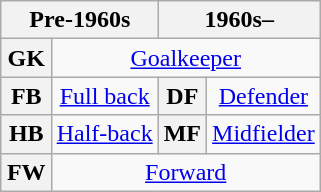<table class="wikitable plainrowheaders" style="text-align:center;margin-left:1em;float:right">
<tr>
<th colspan="2" scope="col">Pre-1960s</th>
<th colspan="2" scope="col">1960s–</th>
</tr>
<tr>
<th>GK</th>
<td colspan="3"><a href='#'>Goalkeeper</a></td>
</tr>
<tr>
<th>FB</th>
<td><a href='#'>Full back</a></td>
<th>DF</th>
<td><a href='#'>Defender</a></td>
</tr>
<tr>
<th>HB</th>
<td><a href='#'>Half-back</a></td>
<th>MF</th>
<td><a href='#'>Midfielder</a></td>
</tr>
<tr>
<th>FW</th>
<td colspan="3"><a href='#'>Forward</a></td>
</tr>
</table>
